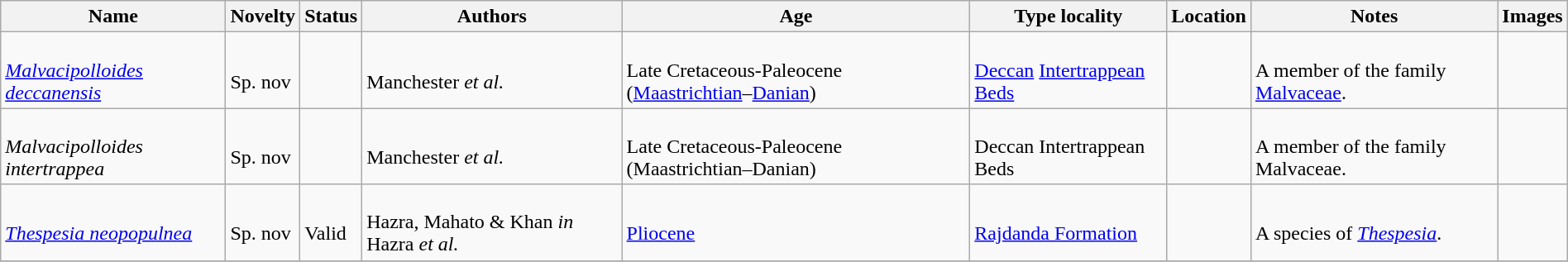<table class="wikitable sortable" align="center" width="100%">
<tr>
<th>Name</th>
<th>Novelty</th>
<th>Status</th>
<th>Authors</th>
<th>Age</th>
<th>Type locality</th>
<th>Location</th>
<th>Notes</th>
<th>Images</th>
</tr>
<tr>
<td><br><em><a href='#'>Malvacipolloides deccanensis</a></em></td>
<td><br>Sp. nov</td>
<td></td>
<td><br>Manchester <em>et al.</em></td>
<td><br>Late Cretaceous-Paleocene (<a href='#'>Maastrichtian</a>–<a href='#'>Danian</a>)</td>
<td><br><a href='#'>Deccan</a> <a href='#'>Intertrappean Beds</a></td>
<td><br></td>
<td><br>A member of the family <a href='#'>Malvaceae</a>.</td>
<td></td>
</tr>
<tr>
<td><br><em>Malvacipolloides intertrappea</em></td>
<td><br>Sp. nov</td>
<td></td>
<td><br>Manchester <em>et al.</em></td>
<td><br>Late Cretaceous-Paleocene (Maastrichtian–Danian)</td>
<td><br>Deccan Intertrappean Beds</td>
<td><br></td>
<td><br>A member of the family Malvaceae.</td>
<td></td>
</tr>
<tr>
<td><br><em><a href='#'>Thespesia neopopulnea</a></em></td>
<td><br>Sp. nov</td>
<td><br>Valid</td>
<td><br>Hazra, Mahato & Khan <em>in</em> Hazra <em>et al.</em></td>
<td><br><a href='#'>Pliocene</a></td>
<td><br><a href='#'>Rajdanda Formation</a></td>
<td><br></td>
<td><br>A species of <em><a href='#'>Thespesia</a></em>.</td>
<td></td>
</tr>
<tr>
</tr>
</table>
